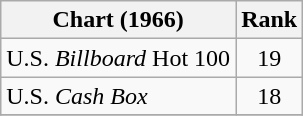<table class="wikitable">
<tr>
<th>Chart (1966)</th>
<th style="text-align:center;">Rank</th>
</tr>
<tr>
<td>U.S. <em>Billboard</em> Hot 100</td>
<td style="text-align:center;">19</td>
</tr>
<tr>
<td>U.S. <em>Cash Box</em> </td>
<td style="text-align:center;">18</td>
</tr>
<tr>
</tr>
</table>
